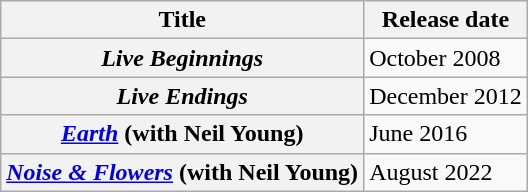<table class="wikitable plainrowheaders">
<tr>
<th scope="col">Title</th>
<th scope="col">Release date</th>
</tr>
<tr>
<th scope="row"><em>Live Beginnings</em></th>
<td>October 2008</td>
</tr>
<tr>
<th scope="row"><em>Live Endings</em></th>
<td>December 2012</td>
</tr>
<tr>
<th scope="row"><em><a href='#'>Earth</a></em> (with Neil Young)</th>
<td>June 2016</td>
</tr>
<tr>
<th scope="row"><em><a href='#'>Noise & Flowers</a></em> (with Neil Young)</th>
<td>August 2022</td>
</tr>
</table>
